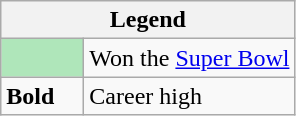<table class="wikitable mw-collapsible mw-collapsed">
<tr>
<th colspan="2">Legend</th>
</tr>
<tr>
<td style="background:#afe6ba; width:3em;"></td>
<td>Won the <a href='#'>Super Bowl</a></td>
</tr>
<tr>
<td><strong>Bold</strong></td>
<td>Career high</td>
</tr>
</table>
